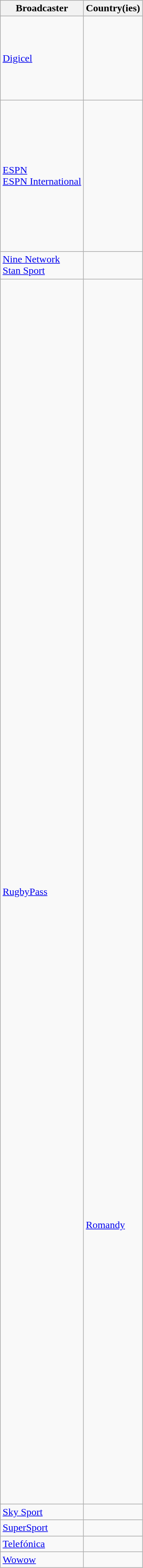<table class="wikitable sortable">
<tr>
<th>Broadcaster</th>
<th>Country(ies)</th>
</tr>
<tr>
<td><a href='#'>Digicel</a></td>
<td><br><br><br><br><br><br><br></td>
</tr>
<tr>
<td><a href='#'>ESPN</a> <br> <a href='#'>ESPN International</a></td>
<td><br><br><br><br><br><br><br><br><br><br><br><br><br></td>
</tr>
<tr>
<td><a href='#'>Nine Network</a> <br> <a href='#'>Stan Sport</a></td>
<td></td>
</tr>
<tr>
<td><a href='#'>RugbyPass</a></td>
<td><br><br><br><br><br><br><br><br><br><br><br><br><br><br><br><br><br><br><br><br><br><br><br><br><br><br><br><br><br><br><br><br><br><br><br><br><br><br><br><br><br><br><br><br><br><br><br><br><br><br><br><br><br><br><br><br><br><br><br><br><br><br><br><br><br><br><br><br><br><br><br><br><br><br><br><br><br><br><br><br><br><br><br> <a href='#'>Romandy</a><br><br><br><br><br><br><br><br><br><br><br><br><br><br><br><br><br><br><br><br><br><br><br><br><br></td>
</tr>
<tr>
<td><a href='#'>Sky Sport</a></td>
<td></td>
</tr>
<tr>
<td><a href='#'>SuperSport</a></td>
<td></td>
</tr>
<tr>
<td><a href='#'>Telefónica</a></td>
<td></td>
</tr>
<tr>
<td><a href='#'>Wowow</a></td>
<td></td>
</tr>
</table>
